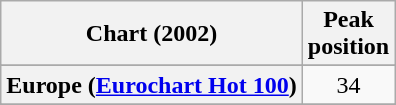<table class="wikitable sortable plainrowheaders" style="text-align:center">
<tr>
<th>Chart (2002)</th>
<th>Peak<br>position</th>
</tr>
<tr>
</tr>
<tr>
</tr>
<tr>
</tr>
<tr>
<th scope="row">Europe (<a href='#'>Eurochart Hot 100</a>)</th>
<td>34</td>
</tr>
<tr>
</tr>
<tr>
</tr>
<tr>
</tr>
<tr>
</tr>
<tr>
</tr>
<tr>
</tr>
<tr>
</tr>
</table>
